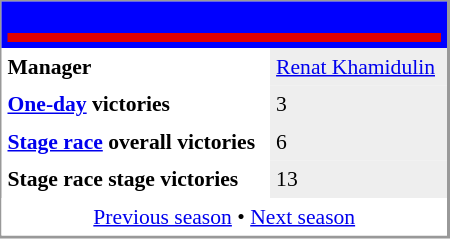<table align="right" cellpadding="4" cellspacing="0" style="margin-left:1em; width:300px; font-size:90%; border:1px solid #999; border-right-width:2px; border-bottom-width:2px; background-color:white;">
<tr>
<th colspan="2" style="background-color:blue;"><br><table style="background:#E00000;text-align:center;width:100%;">
<tr>
<td style="background:#E00000;" align="center" width="100%"><span></span></td>
<td padding=15px></td>
</tr>
</table>
</th>
</tr>
<tr>
<td><strong>Manager</strong></td>
<td bgcolor=#EEEEEE><a href='#'>Renat Khamidulin</a></td>
</tr>
<tr>
<td><strong><a href='#'>One-day</a> victories</strong></td>
<td bgcolor=#EEEEEE>3</td>
</tr>
<tr>
<td><strong><a href='#'>Stage race</a> overall victories</strong></td>
<td bgcolor=#EEEEEE>6</td>
</tr>
<tr>
<td><strong>Stage race stage victories</strong></td>
<td bgcolor=#EEEEEE>13</td>
</tr>
<tr>
<td colspan="2" bgcolor="white" align="center"><a href='#'>Previous season</a> • <a href='#'>Next season</a></td>
</tr>
</table>
